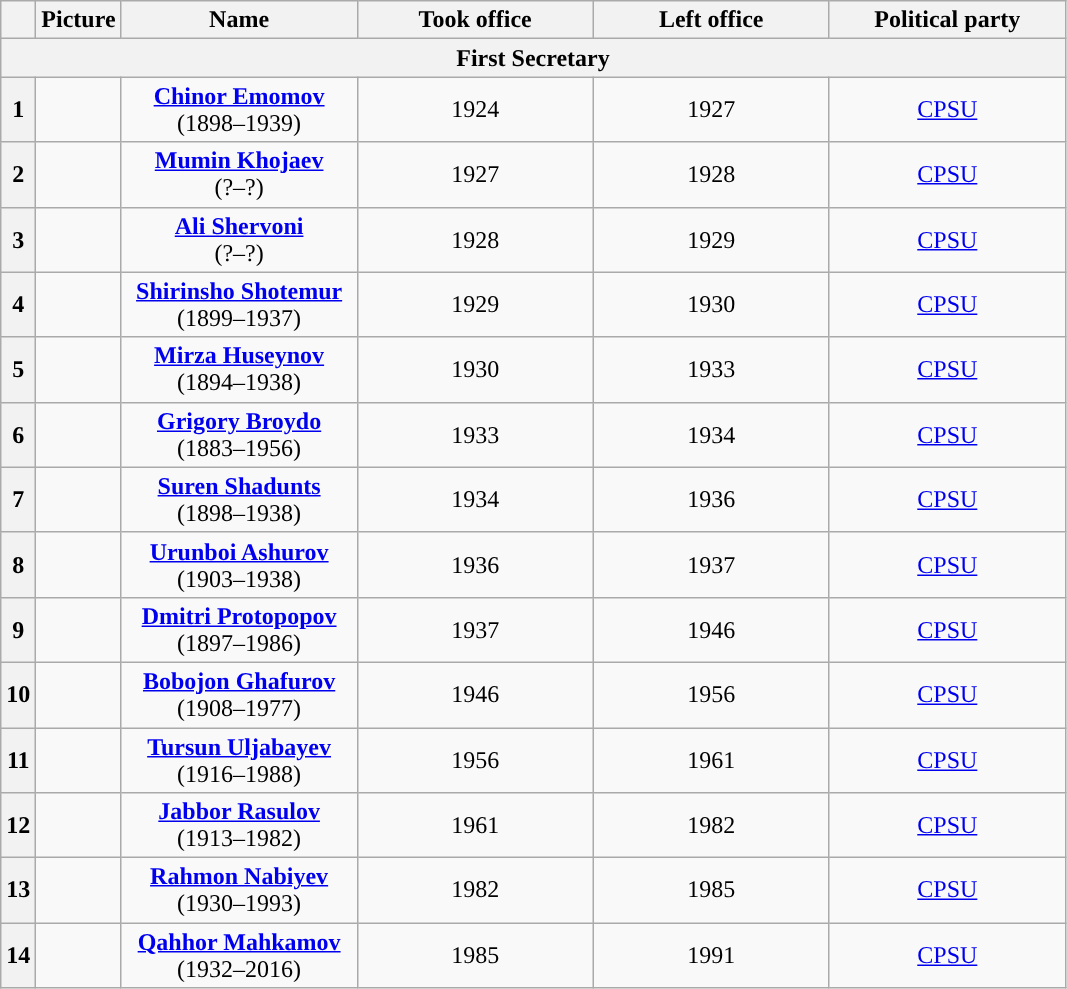<table class="wikitable" style="text-align:center">
<tr>
<th></th>
<th>Picture</th>
<th width="150">Name<br></th>
<th width="150">Took office</th>
<th width="150">Left office</th>
<th width="150">Political party</th>
</tr>
<tr>
<th colspan="6" align="center">First Secretary</th>
</tr>
<tr>
<th style="background:">1</th>
<td></td>
<td><strong><a href='#'>Chinor Emomov</a></strong><br>(1898–1939)</td>
<td>1924</td>
<td>1927</td>
<td><a href='#'>CPSU</a></td>
</tr>
<tr>
<th style="background:">2</th>
<td></td>
<td><strong><a href='#'>Mumin Khojaev</a></strong><br>(?–?)</td>
<td>1927</td>
<td>1928</td>
<td><a href='#'>CPSU</a></td>
</tr>
<tr>
<th style="background:">3</th>
<td></td>
<td><strong><a href='#'>Ali Shervoni</a></strong><br>(?–?)</td>
<td>1928</td>
<td>1929</td>
<td><a href='#'>CPSU</a></td>
</tr>
<tr>
<th style="background:">4</th>
<td></td>
<td><strong><a href='#'>Shirinsho Shotemur</a></strong><br>(1899–1937)</td>
<td>1929</td>
<td>1930</td>
<td><a href='#'>CPSU</a></td>
</tr>
<tr>
<th style="background:">5</th>
<td></td>
<td><strong><a href='#'>Mirza Huseynov</a></strong><br>(1894–1938)</td>
<td>1930</td>
<td>1933</td>
<td><a href='#'>CPSU</a></td>
</tr>
<tr>
<th style="background:">6</th>
<td></td>
<td><strong><a href='#'>Grigory Broydo</a></strong><br>(1883–1956)</td>
<td>1933</td>
<td>1934</td>
<td><a href='#'>CPSU</a></td>
</tr>
<tr>
<th style="background:">7</th>
<td></td>
<td><strong><a href='#'>Suren Shadunts</a></strong><br>(1898–1938)</td>
<td>1934</td>
<td>1936</td>
<td><a href='#'>CPSU</a></td>
</tr>
<tr>
<th style="background:">8</th>
<td></td>
<td><strong><a href='#'>Urunboi Ashurov</a></strong><br>(1903–1938)</td>
<td>1936</td>
<td>1937</td>
<td><a href='#'>CPSU</a></td>
</tr>
<tr>
<th style="background:">9</th>
<td></td>
<td><strong><a href='#'>Dmitri Protopopov</a></strong><br>(1897–1986)</td>
<td>1937</td>
<td>1946</td>
<td><a href='#'>CPSU</a></td>
</tr>
<tr>
<th style="background:">10</th>
<td></td>
<td><strong><a href='#'>Bobojon Ghafurov</a></strong><br>(1908–1977)</td>
<td>1946</td>
<td>1956</td>
<td><a href='#'>CPSU</a></td>
</tr>
<tr>
<th style="background:">11</th>
<td></td>
<td><strong><a href='#'>Tursun Uljabayev</a></strong><br>(1916–1988)</td>
<td>1956</td>
<td>1961</td>
<td><a href='#'>CPSU</a></td>
</tr>
<tr>
<th style="background:">12</th>
<td></td>
<td><strong><a href='#'>Jabbor Rasulov</a></strong><br>(1913–1982)</td>
<td>1961</td>
<td>1982</td>
<td><a href='#'>CPSU</a></td>
</tr>
<tr>
<th style="background:">13</th>
<td></td>
<td><strong><a href='#'>Rahmon Nabiyev</a></strong><br>(1930–1993)</td>
<td>1982</td>
<td>1985</td>
<td><a href='#'>CPSU</a></td>
</tr>
<tr>
<th style="background:">14</th>
<td></td>
<td><strong><a href='#'>Qahhor Mahkamov</a></strong><br>(1932–2016)</td>
<td>1985</td>
<td>1991</td>
<td><a href='#'>CPSU</a></td>
</tr>
</table>
